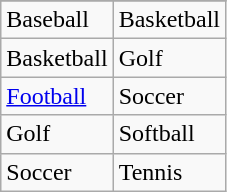<table class="wikitable">
<tr>
</tr>
<tr>
<td>Baseball</td>
<td>Basketball</td>
</tr>
<tr>
<td>Basketball</td>
<td>Golf</td>
</tr>
<tr>
<td><a href='#'>Football</a></td>
<td>Soccer</td>
</tr>
<tr>
<td>Golf</td>
<td>Softball</td>
</tr>
<tr>
<td>Soccer</td>
<td>Tennis</td>
</tr>
</table>
